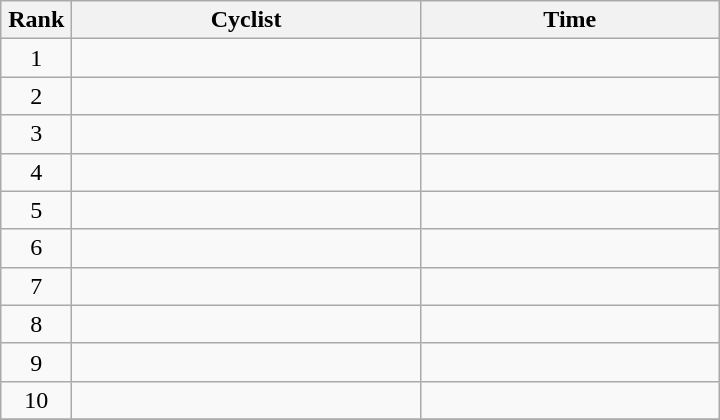<table class="wikitable" style="width:30em;margin-bottom:0;">
<tr>
<th>Rank</th>
<th>Cyclist</th>
<th>Time</th>
</tr>
<tr>
<td style="width:40px; text-align:center;">1</td>
<td style="width:225px;"></td>
<td align="right"></td>
</tr>
<tr>
<td style="text-align:center;">2</td>
<td></td>
<td align="right"></td>
</tr>
<tr>
<td style="text-align:center;">3</td>
<td></td>
<td align="right"></td>
</tr>
<tr>
<td style="text-align:center;">4</td>
<td></td>
<td align="right"></td>
</tr>
<tr>
<td style="text-align:center;">5</td>
<td></td>
<td align="right"></td>
</tr>
<tr>
<td style="text-align:center;">6</td>
<td></td>
<td align="right"></td>
</tr>
<tr>
<td style="text-align:center;">7</td>
<td></td>
<td align="right"></td>
</tr>
<tr>
<td style="text-align:center;">8</td>
<td></td>
<td align="right"></td>
</tr>
<tr>
<td style="text-align:center;">9</td>
<td></td>
<td align="right"></td>
</tr>
<tr>
<td style="text-align:center;">10</td>
<td></td>
<td align="right"></td>
</tr>
<tr>
</tr>
</table>
